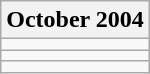<table class="wikitable">
<tr>
<th>October 2004</th>
</tr>
<tr>
<td></td>
</tr>
<tr>
<td></td>
</tr>
<tr>
<td></td>
</tr>
</table>
